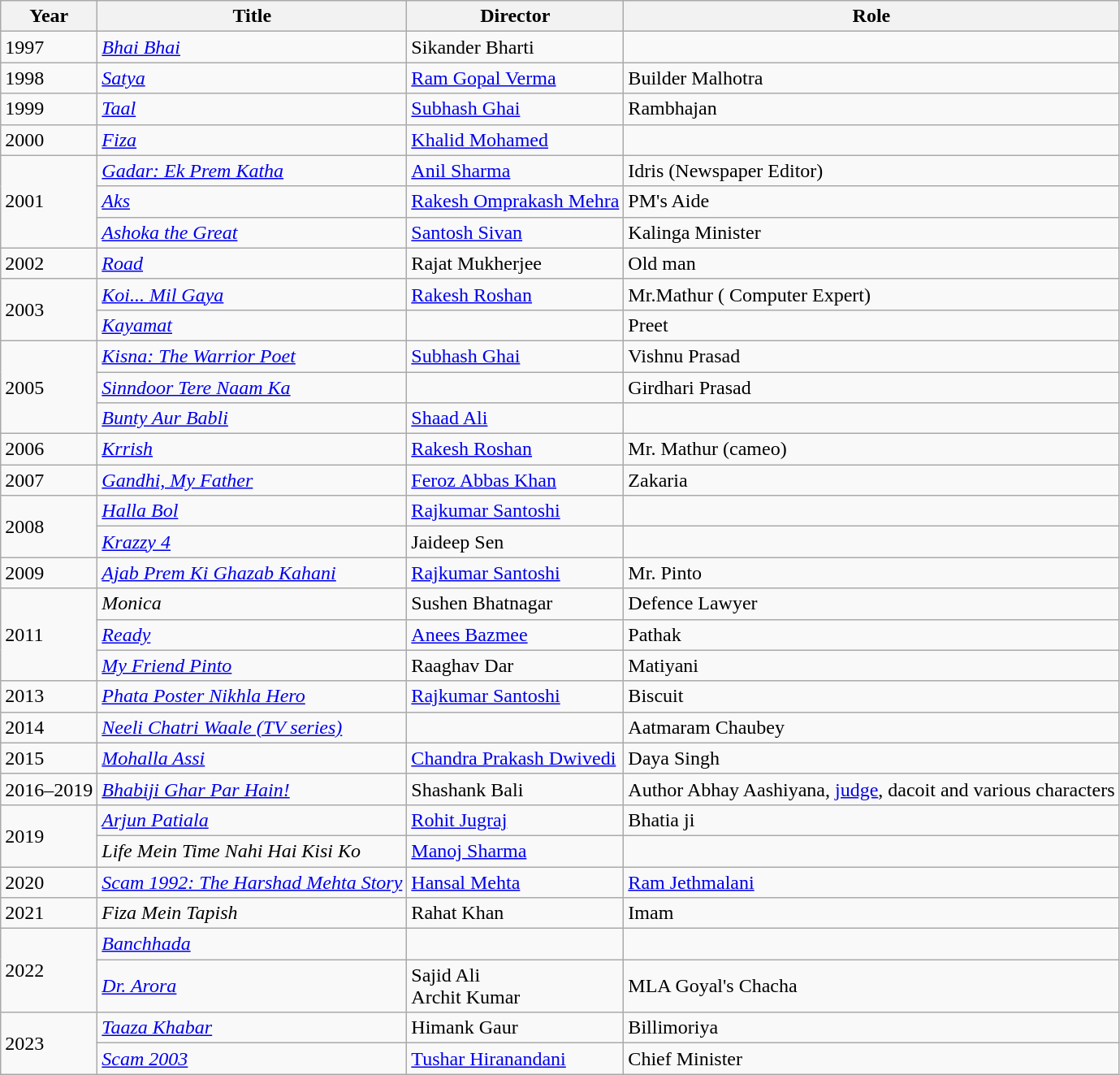<table class="wikitable sortable">
<tr>
<th>Year</th>
<th>Title</th>
<th>Director</th>
<th>Role</th>
</tr>
<tr>
<td>1997</td>
<td><a href='#'><em>Bhai Bhai</em></a></td>
<td>Sikander Bharti</td>
<td></td>
</tr>
<tr>
<td>1998</td>
<td><a href='#'><em>Satya</em></a></td>
<td><a href='#'>Ram Gopal Verma</a></td>
<td>Builder Malhotra</td>
</tr>
<tr>
<td>1999</td>
<td><a href='#'><em>Taal</em></a></td>
<td><a href='#'>Subhash Ghai</a></td>
<td>Rambhajan</td>
</tr>
<tr>
<td>2000</td>
<td><em><a href='#'>Fiza</a></em></td>
<td><a href='#'>Khalid Mohamed</a></td>
<td></td>
</tr>
<tr>
<td rowspan=3>2001</td>
<td><em><a href='#'>Gadar: Ek Prem Katha</a></em></td>
<td><a href='#'>Anil Sharma</a></td>
<td>Idris (Newspaper Editor)</td>
</tr>
<tr>
<td><a href='#'><em>Aks</em></a></td>
<td><a href='#'>Rakesh Omprakash Mehra</a></td>
<td>PM's Aide</td>
</tr>
<tr>
<td><a href='#'><em>Ashoka the Great</em></a></td>
<td><a href='#'>Santosh Sivan</a></td>
<td>Kalinga Minister</td>
</tr>
<tr>
<td>2002</td>
<td><a href='#'><em>Road</em></a></td>
<td>Rajat Mukherjee</td>
<td>Old man</td>
</tr>
<tr>
<td rowspan=2>2003</td>
<td><em><a href='#'>Koi... Mil Gaya</a></em></td>
<td><a href='#'>Rakesh Roshan</a></td>
<td>Mr.Mathur ( Computer Expert)</td>
</tr>
<tr>
<td><em><a href='#'>Kayamat</a></em></td>
<td></td>
<td>Preet</td>
</tr>
<tr>
<td rowspan=3>2005</td>
<td><em><a href='#'>Kisna: The Warrior Poet</a></em></td>
<td><a href='#'>Subhash Ghai</a></td>
<td>Vishnu Prasad</td>
</tr>
<tr>
<td><em><a href='#'>Sinndoor Tere Naam Ka</a></em></td>
<td></td>
<td>Girdhari Prasad</td>
</tr>
<tr>
<td><em><a href='#'>Bunty Aur Babli</a></em></td>
<td><a href='#'>Shaad Ali</a></td>
<td></td>
</tr>
<tr>
<td>2006</td>
<td><em><a href='#'>Krrish</a></em></td>
<td><a href='#'>Rakesh Roshan</a></td>
<td>Mr. Mathur (cameo)</td>
</tr>
<tr>
<td>2007</td>
<td><em><a href='#'>Gandhi, My Father</a></em></td>
<td><a href='#'>Feroz Abbas Khan</a></td>
<td>Zakaria</td>
</tr>
<tr>
<td rowspan=2>2008</td>
<td><em><a href='#'>Halla Bol</a></em></td>
<td><a href='#'>Rajkumar Santoshi</a></td>
<td></td>
</tr>
<tr>
<td><em><a href='#'>Krazzy 4</a></em></td>
<td>Jaideep Sen</td>
<td></td>
</tr>
<tr>
<td>2009</td>
<td><em><a href='#'>Ajab Prem Ki Ghazab Kahani</a></em></td>
<td><a href='#'>Rajkumar Santoshi</a></td>
<td>Mr. Pinto</td>
</tr>
<tr>
<td rowspan=3>2011</td>
<td><em>Monica</em></td>
<td>Sushen Bhatnagar</td>
<td>Defence Lawyer</td>
</tr>
<tr>
<td><a href='#'><em>Ready</em></a></td>
<td><a href='#'>Anees Bazmee</a></td>
<td>Pathak</td>
</tr>
<tr>
<td><em><a href='#'>My Friend Pinto</a></em></td>
<td>Raaghav Dar</td>
<td>Matiyani</td>
</tr>
<tr>
<td>2013</td>
<td><em><a href='#'>Phata Poster Nikhla Hero</a></em></td>
<td><a href='#'>Rajkumar Santoshi</a></td>
<td>Biscuit</td>
</tr>
<tr>
<td>2014</td>
<td><a href='#'><em>Neeli Chatri Waale (TV series)</em></a></td>
<td></td>
<td>Aatmaram Chaubey</td>
</tr>
<tr>
<td>2015</td>
<td><em><a href='#'>Mohalla Assi</a></em></td>
<td><a href='#'>Chandra Prakash Dwivedi</a></td>
<td>Daya Singh</td>
</tr>
<tr>
<td>2016–2019</td>
<td><em><a href='#'>Bhabiji Ghar Par Hain!</a></em></td>
<td>Shashank Bali</td>
<td>Author Abhay Aashiyana, <a href='#'>judge</a>, dacoit  and various characters</td>
</tr>
<tr>
<td rowspan=2>2019</td>
<td><em><a href='#'>Arjun Patiala</a></em></td>
<td><a href='#'>Rohit Jugraj</a></td>
<td>Bhatia ji</td>
</tr>
<tr>
<td><em>Life Mein Time Nahi Hai Kisi Ko</em></td>
<td><a href='#'>Manoj Sharma</a></td>
<td></td>
</tr>
<tr>
<td>2020</td>
<td><a href='#'><em>Scam 1992: The Harshad Mehta Story</em></a></td>
<td><a href='#'>Hansal Mehta</a></td>
<td><a href='#'>Ram Jethmalani</a></td>
</tr>
<tr>
<td>2021</td>
<td><em>Fiza Mein Tapish</em></td>
<td>Rahat Khan</td>
<td>Imam</td>
</tr>
<tr>
<td rowspan=2>2022</td>
<td><em><a href='#'>Banchhada</a></em></td>
<td></td>
<td></td>
</tr>
<tr>
<td><em><a href='#'>Dr. Arora</a></em></td>
<td>Sajid Ali<br>Archit Kumar</td>
<td>MLA Goyal's Chacha</td>
</tr>
<tr>
<td rowspan=2>2023</td>
<td><em><a href='#'>Taaza Khabar</a></em></td>
<td>Himank Gaur</td>
<td>Billimoriya</td>
</tr>
<tr>
<td><em><a href='#'>Scam 2003</a></em></td>
<td><a href='#'>Tushar Hiranandani</a></td>
<td>Chief Minister</td>
</tr>
</table>
